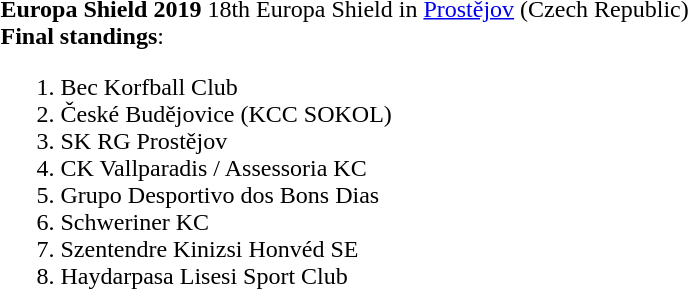<table>
<tr>
<td width="720" style="margin: 0 0 0 0" valig=top><br><strong>Europa Shield 2019</strong>
18th Europa Shield in <a href='#'>Prostějov</a> (Czech Republic)<br><strong>Final standings</strong>:<ol><li>Bec Korfball Club </li><li>České Budějovice (KCC SOKOL) </li><li>SK RG Prostějov </li><li>CK Vallparadis / Assessoria KC </li><li>Grupo Desportivo dos Bons Dias </li><li>Schweriner KC </li><li>Szentendre Kinizsi Honvéd SE </li><li>Haydarpasa Lisesi Sport Club </li></ol></td>
</tr>
</table>
